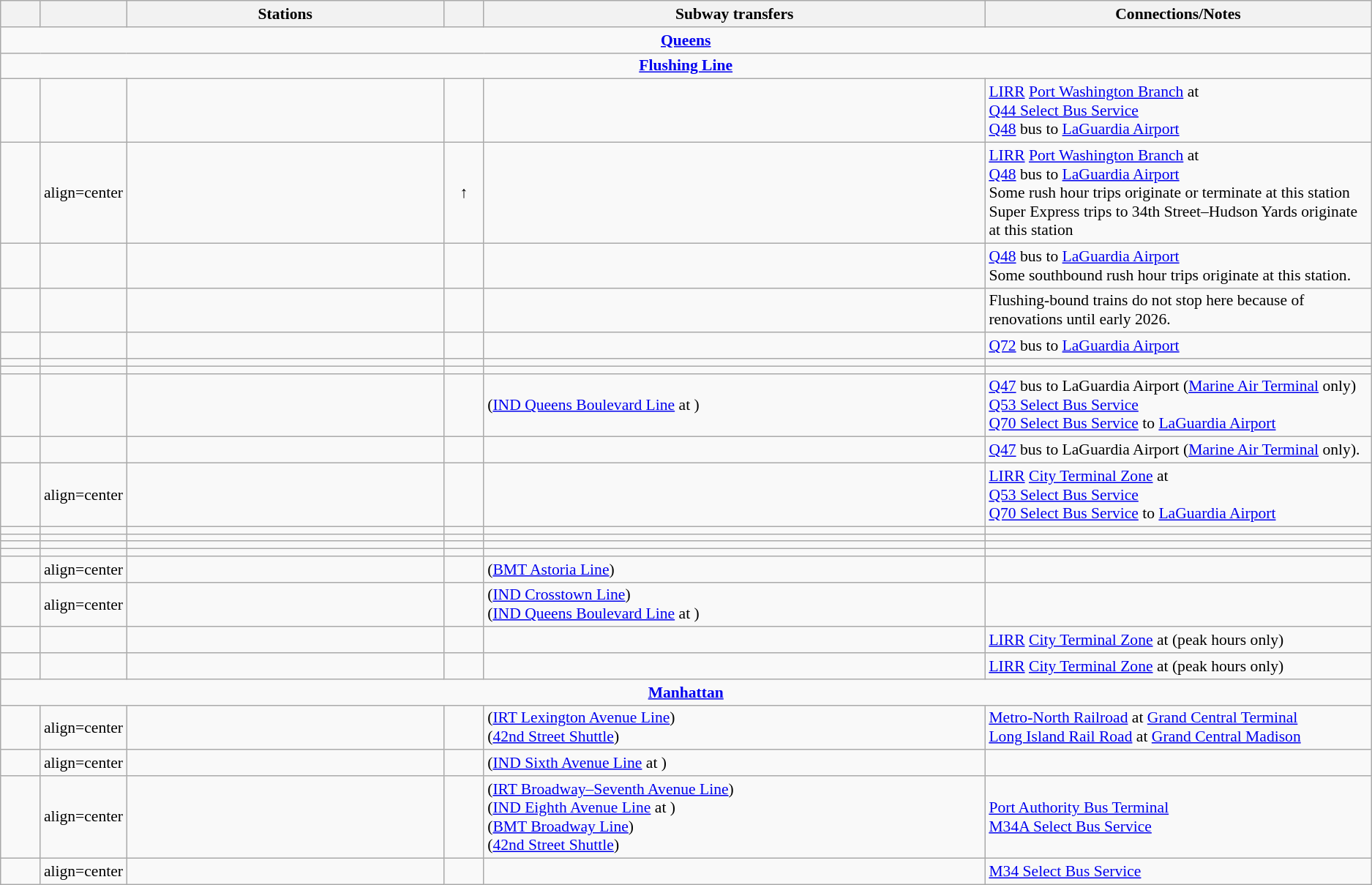<table class="wikitable collapsible" style="font-size:90%" summary="Service information for the 7 train and its stations, including service times, ADA-accessibility, subway transfers, and non-subway connections.">
<tr>
<th style="width:3%;"><br></th>
<th style="width:3%;"><br></th>
<th style="width:24%;">Stations</th>
<th style="width:3%;"></th>
<th style="width:38%;">Subway transfers</th>
<th style="width:29%;">Connections/Notes</th>
</tr>
<tr>
<td style="font-weight:bold; text-align:center" colspan=7><a href='#'>Queens</a></td>
</tr>
<tr>
<td style="font-weight:bold; text-align:center" colspan=7><a href='#'>Flushing Line</a></td>
</tr>
<tr>
<td align=center></td>
<td align=center></td>
<td></td>
<td align=center></td>
<td></td>
<td><a href='#'>LIRR</a> <a href='#'>Port Washington Branch</a> at <br><a href='#'>Q44 Select Bus Service</a><br><a href='#'>Q48</a> bus to <a href='#'>LaGuardia Airport</a></td>
</tr>
<tr>
<td align=center></td>
<td>align=center </td>
<td></td>
<td align=center>↑</td>
<td></td>
<td><a href='#'>LIRR</a> <a href='#'>Port Washington Branch</a> at <br><a href='#'>Q48</a> bus to <a href='#'>LaGuardia Airport</a><br>Some rush hour trips originate or terminate at this station<br>Super Express trips to 34th Street–Hudson Yards originate at this station</td>
</tr>
<tr>
<td align=center></td>
<td align=center></td>
<td></td>
<td></td>
<td></td>
<td><a href='#'>Q48</a> bus to <a href='#'>LaGuardia Airport</a><br>Some southbound rush hour trips originate at this station.</td>
</tr>
<tr>
<td align=center></td>
<td align=center></td>
<td></td>
<td></td>
<td></td>
<td>Flushing-bound trains do not stop here because of renovations until early 2026.</td>
</tr>
<tr>
<td align=center></td>
<td align=center></td>
<td></td>
<td align=center></td>
<td></td>
<td><a href='#'>Q72</a> bus to <a href='#'>LaGuardia Airport</a></td>
</tr>
<tr>
<td align=center></td>
<td align=center></td>
<td></td>
<td></td>
<td></td>
<td></td>
</tr>
<tr>
<td align=center></td>
<td align=center></td>
<td></td>
<td></td>
<td></td>
<td></td>
</tr>
<tr>
<td align=center></td>
<td align=center></td>
<td></td>
<td align=center></td>
<td> (<a href='#'>IND Queens Boulevard Line</a> at )</td>
<td><a href='#'>Q47</a> bus to LaGuardia Airport (<a href='#'>Marine Air Terminal</a> only)<br><a href='#'>Q53 Select Bus Service</a><br><a href='#'>Q70 Select Bus Service</a> to <a href='#'>LaGuardia Airport</a></td>
</tr>
<tr>
<td align=center></td>
<td align=center></td>
<td></td>
<td></td>
<td></td>
<td><a href='#'>Q47</a> bus to LaGuardia Airport (<a href='#'>Marine Air Terminal</a> only).</td>
</tr>
<tr>
<td align=center></td>
<td>align=center </td>
<td></td>
<td align=center></td>
<td></td>
<td><a href='#'>LIRR</a> <a href='#'>City Terminal Zone</a> at <br><a href='#'>Q53 Select Bus Service</a><br><a href='#'>Q70 Select Bus Service</a> to <a href='#'>LaGuardia Airport</a></td>
</tr>
<tr>
<td align=center></td>
<td align=center></td>
<td></td>
<td></td>
<td></td>
<td></td>
</tr>
<tr>
<td align=center></td>
<td align=center></td>
<td></td>
<td></td>
<td></td>
<td></td>
</tr>
<tr>
<td align=center></td>
<td align=center></td>
<td></td>
<td></td>
<td></td>
<td></td>
</tr>
<tr>
<td align=center></td>
<td align=center></td>
<td></td>
<td></td>
<td></td>
<td></td>
</tr>
<tr>
<td align=center></td>
<td>align=center </td>
<td></td>
<td align=center></td>
<td> (<a href='#'>BMT Astoria Line</a>)</td>
<td></td>
</tr>
<tr>
<td align=center></td>
<td>align=center </td>
<td></td>
<td align=center></td>
<td> (<a href='#'>IND Crosstown Line</a>) <br>  (<a href='#'>IND Queens Boulevard Line</a> at )</td>
<td></td>
</tr>
<tr>
<td align=center></td>
<td align=center></td>
<td></td>
<td></td>
<td></td>
<td><a href='#'>LIRR</a> <a href='#'>City Terminal Zone</a> at  (peak hours only)</td>
</tr>
<tr>
<td align=center></td>
<td align=center></td>
<td></td>
<td></td>
<td></td>
<td><a href='#'>LIRR</a> <a href='#'>City Terminal Zone</a> at  (peak hours only)</td>
</tr>
<tr>
<td style="font-weight:bold; text-align:center;" colspan="6"><a href='#'>Manhattan</a></td>
</tr>
<tr>
<td align=center></td>
<td>align=center </td>
<td></td>
<td align=center></td>
<td> (<a href='#'>IRT Lexington Avenue Line</a>)<br> (<a href='#'>42nd Street Shuttle</a>)</td>
<td><a href='#'>Metro-North Railroad</a> at <a href='#'>Grand Central Terminal</a><br><a href='#'>Long Island Rail Road</a> at <a href='#'>Grand Central Madison</a></td>
</tr>
<tr>
<td align=center></td>
<td>align=center </td>
<td></td>
<td align=center></td>
<td> (<a href='#'>IND Sixth Avenue Line</a> at )</td>
<td></td>
</tr>
<tr>
<td align=center></td>
<td>align=center </td>
<td></td>
<td align=center></td>
<td> (<a href='#'>IRT Broadway–Seventh Avenue Line</a>)<br> (<a href='#'>IND Eighth Avenue Line</a> at )<br> (<a href='#'>BMT Broadway Line</a>)<br> (<a href='#'>42nd Street Shuttle</a>)</td>
<td><a href='#'>Port Authority Bus Terminal</a><br><a href='#'>M34A Select Bus Service</a></td>
</tr>
<tr>
<td align=center></td>
<td>align=center </td>
<td></td>
<td align=center></td>
<td></td>
<td><a href='#'>M34 Select Bus Service</a></td>
</tr>
</table>
